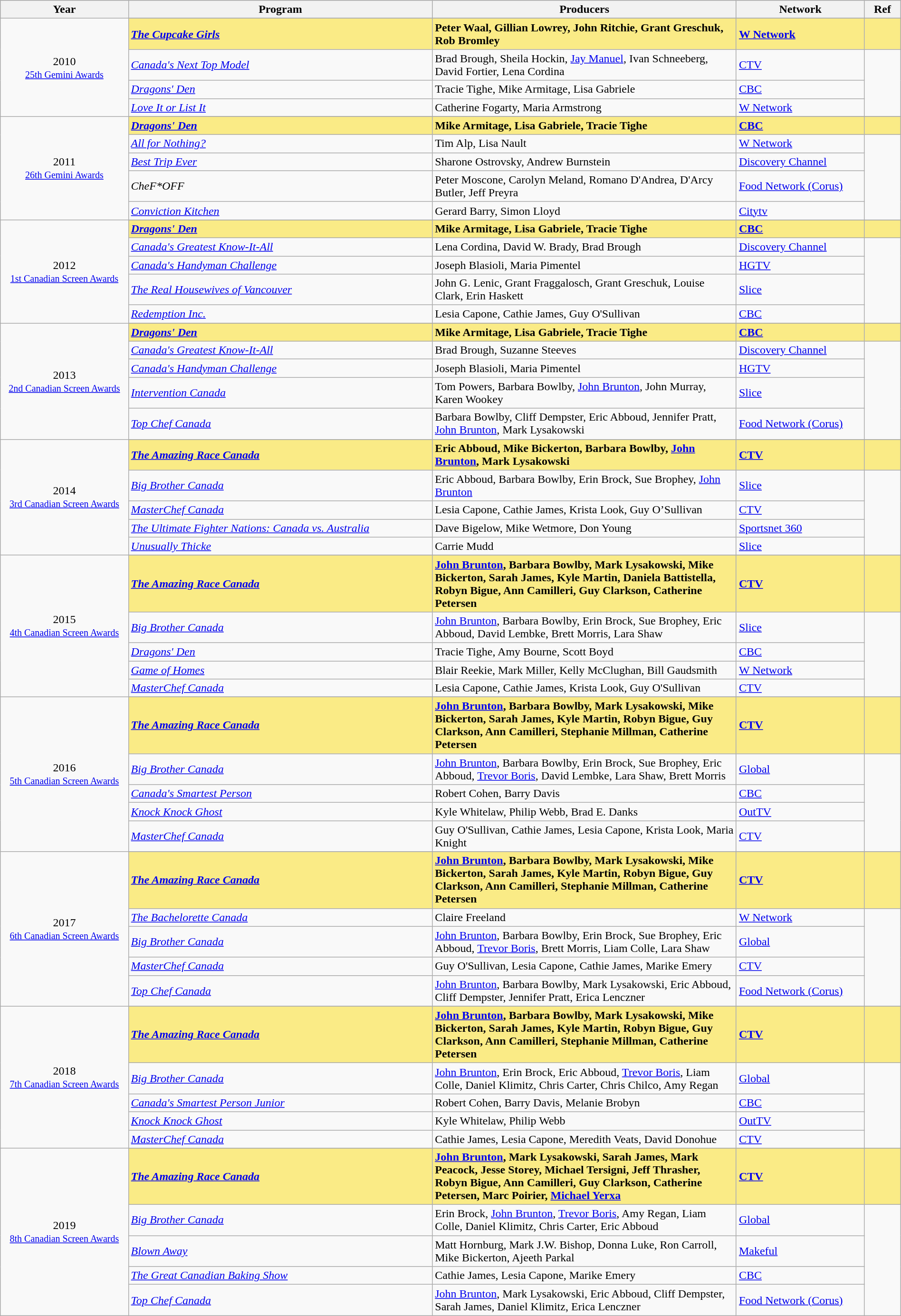<table class="wikitable" style="width:100%;">
<tr style="background:#bebebe;">
<th style="width:8%;">Year</th>
<th style="width:19%;">Program</th>
<th style="width:19%;">Producers</th>
<th style="width:8%;">Network</th>
<th style="width:2%;">Ref</th>
</tr>
<tr>
<td rowspan="5" align="center">2010 <br> <small><a href='#'>25th Gemini Awards</a></small></td>
</tr>
<tr style="background:#FAEB86;">
<td><strong><em><a href='#'>The Cupcake Girls</a></em></strong></td>
<td><strong>Peter Waal, Gillian Lowrey, John Ritchie, Grant Greschuk, Rob Bromley</strong></td>
<td><strong><a href='#'>W Network</a></strong></td>
<td></td>
</tr>
<tr>
<td><em><a href='#'>Canada's Next Top Model</a></em></td>
<td>Brad Brough, Sheila Hockin, <a href='#'>Jay Manuel</a>, Ivan Schneeberg, David Fortier, Lena Cordina</td>
<td><a href='#'>CTV</a></td>
<td rowspan=3></td>
</tr>
<tr>
<td><em><a href='#'>Dragons' Den</a></em></td>
<td>Tracie Tighe, Mike Armitage, Lisa Gabriele</td>
<td><a href='#'>CBC</a></td>
</tr>
<tr>
<td><em><a href='#'>Love It or List It</a></em></td>
<td>Catherine Fogarty, Maria Armstrong</td>
<td><a href='#'>W Network</a></td>
</tr>
<tr>
<td rowspan="6" align="center">2011 <br> <small><a href='#'>26th Gemini Awards</a></small></td>
</tr>
<tr style="background:#FAEB86;">
<td><strong><em><a href='#'>Dragons' Den</a></em></strong></td>
<td><strong>Mike Armitage, Lisa Gabriele, Tracie Tighe</strong></td>
<td><strong><a href='#'>CBC</a></strong></td>
<td></td>
</tr>
<tr>
<td><em><a href='#'>All for Nothing?</a></em></td>
<td>Tim Alp, Lisa Nault</td>
<td><a href='#'>W Network</a></td>
<td rowspan=4></td>
</tr>
<tr>
<td><em><a href='#'>Best Trip Ever</a></em></td>
<td>Sharone Ostrovsky, Andrew Burnstein</td>
<td><a href='#'>Discovery Channel</a></td>
</tr>
<tr>
<td><em>CheF*OFF</em></td>
<td>Peter Moscone, Carolyn Meland, Romano D'Andrea, D'Arcy Butler, Jeff Preyra</td>
<td><a href='#'>Food Network (Corus)</a></td>
</tr>
<tr>
<td><em><a href='#'>Conviction Kitchen</a></em></td>
<td>Gerard Barry, Simon Lloyd</td>
<td><a href='#'>Citytv</a></td>
</tr>
<tr>
<td rowspan="6" align="center">2012 <br> <small><a href='#'>1st Canadian Screen Awards</a></small></td>
</tr>
<tr style="background:#FAEB86;">
<td><strong><em><a href='#'>Dragons' Den</a></em></strong></td>
<td><strong>Mike Armitage, Lisa Gabriele, Tracie Tighe</strong></td>
<td><strong><a href='#'>CBC</a></strong></td>
<td></td>
</tr>
<tr>
<td><em><a href='#'>Canada's Greatest Know-It-All</a></em></td>
<td>Lena Cordina, David W. Brady, Brad Brough</td>
<td><a href='#'>Discovery Channel</a></td>
<td rowspan=4></td>
</tr>
<tr>
<td><em><a href='#'>Canada's Handyman Challenge</a></em></td>
<td>Joseph Blasioli, Maria Pimentel</td>
<td><a href='#'>HGTV</a></td>
</tr>
<tr>
<td><em><a href='#'>The Real Housewives of Vancouver</a></em></td>
<td>John G. Lenic, Grant Fraggalosch, Grant Greschuk, Louise Clark, Erin Haskett</td>
<td><a href='#'>Slice</a></td>
</tr>
<tr>
<td><em><a href='#'>Redemption Inc.</a></em></td>
<td>Lesia Capone, Cathie James, Guy O'Sullivan</td>
<td><a href='#'>CBC</a></td>
</tr>
<tr>
<td rowspan="6" align="center">2013 <br> <small><a href='#'>2nd Canadian Screen Awards</a></small></td>
</tr>
<tr style="background:#FAEB86;">
<td><strong><em><a href='#'>Dragons' Den</a></em></strong></td>
<td><strong>Mike Armitage, Lisa Gabriele, Tracie Tighe</strong></td>
<td><strong><a href='#'>CBC</a></strong></td>
<td></td>
</tr>
<tr>
<td><em><a href='#'>Canada's Greatest Know-It-All</a></em></td>
<td>Brad Brough, Suzanne Steeves</td>
<td><a href='#'>Discovery Channel</a></td>
<td rowspan=4></td>
</tr>
<tr>
<td><em><a href='#'>Canada's Handyman Challenge</a></em></td>
<td>Joseph Blasioli, Maria Pimentel</td>
<td><a href='#'>HGTV</a></td>
</tr>
<tr>
<td><em><a href='#'>Intervention Canada</a></em></td>
<td>Tom Powers, Barbara Bowlby, <a href='#'>John Brunton</a>, John Murray, Karen Wookey</td>
<td><a href='#'>Slice</a></td>
</tr>
<tr>
<td><em><a href='#'>Top Chef Canada</a></em></td>
<td>Barbara Bowlby, Cliff Dempster, Eric Abboud, Jennifer Pratt, <a href='#'>John Brunton</a>, Mark Lysakowski</td>
<td><a href='#'>Food Network (Corus)</a></td>
</tr>
<tr>
<td rowspan="6" align="center">2014 <br> <small><a href='#'>3rd Canadian Screen Awards</a></small></td>
</tr>
<tr style="background:#FAEB86;">
<td><strong><em><a href='#'>The Amazing Race Canada</a></em></strong></td>
<td><strong>Eric Abboud, Mike Bickerton, Barbara Bowlby, <a href='#'>John Brunton</a>, Mark Lysakowski</strong></td>
<td><strong><a href='#'>CTV</a></strong></td>
<td></td>
</tr>
<tr>
<td><em><a href='#'>Big Brother Canada</a></em></td>
<td>Eric Abboud, Barbara Bowlby, Erin Brock, Sue Brophey, <a href='#'>John Brunton</a></td>
<td><a href='#'>Slice</a></td>
<td rowspan=4></td>
</tr>
<tr>
<td><em><a href='#'>MasterChef Canada</a></em></td>
<td>Lesia Capone, Cathie James, Krista Look, Guy O’Sullivan</td>
<td><a href='#'>CTV</a></td>
</tr>
<tr>
<td><em><a href='#'>The Ultimate Fighter Nations: Canada vs. Australia</a></em></td>
<td>Dave Bigelow, Mike Wetmore, Don Young</td>
<td><a href='#'>Sportsnet 360</a></td>
</tr>
<tr>
<td><em><a href='#'>Unusually Thicke</a></em></td>
<td>Carrie Mudd</td>
<td><a href='#'>Slice</a></td>
</tr>
<tr>
<td rowspan="6" align="center">2015 <br> <small><a href='#'>4th Canadian Screen Awards</a></small></td>
</tr>
<tr style="background:#FAEB86;">
<td><strong><em><a href='#'>The Amazing Race Canada</a></em></strong></td>
<td><strong><a href='#'>John Brunton</a>, Barbara Bowlby, Mark Lysakowski, Mike Bickerton, Sarah James, Kyle Martin, Daniela Battistella, Robyn Bigue, Ann Camilleri, Guy Clarkson, Catherine Petersen</strong></td>
<td><strong><a href='#'>CTV</a></strong></td>
<td></td>
</tr>
<tr>
<td><em><a href='#'>Big Brother Canada</a></em></td>
<td><a href='#'>John Brunton</a>, Barbara Bowlby, Erin Brock, Sue Brophey, Eric Abboud, David Lembke, Brett Morris, Lara Shaw</td>
<td><a href='#'>Slice</a></td>
<td rowspan=4></td>
</tr>
<tr>
<td><em><a href='#'>Dragons' Den</a></em></td>
<td>Tracie Tighe, Amy Bourne, Scott Boyd</td>
<td><a href='#'>CBC</a></td>
</tr>
<tr>
<td><em><a href='#'>Game of Homes</a></em></td>
<td>Blair Reekie, Mark Miller, Kelly McClughan, Bill Gaudsmith</td>
<td><a href='#'>W Network</a></td>
</tr>
<tr>
<td><em><a href='#'>MasterChef Canada</a></em></td>
<td>Lesia Capone, Cathie James, Krista Look, Guy O'Sullivan</td>
<td><a href='#'>CTV</a></td>
</tr>
<tr>
<td rowspan="6" align="center">2016 <br> <small><a href='#'>5th Canadian Screen Awards</a></small></td>
</tr>
<tr style="background:#FAEB86;">
<td><strong><em><a href='#'>The Amazing Race Canada</a></em></strong></td>
<td><strong><a href='#'>John Brunton</a>, Barbara Bowlby, Mark Lysakowski, Mike Bickerton, Sarah James, Kyle Martin, Robyn Bigue, Guy Clarkson, Ann Camilleri, Stephanie Millman, Catherine Petersen</strong></td>
<td><strong><a href='#'>CTV</a></strong></td>
<td></td>
</tr>
<tr>
<td><em><a href='#'>Big Brother Canada</a></em></td>
<td><a href='#'>John Brunton</a>, Barbara Bowlby, Erin Brock, Sue Brophey, Eric Abboud, <a href='#'>Trevor Boris</a>, David Lembke, Lara Shaw, Brett Morris</td>
<td><a href='#'>Global</a></td>
<td rowspan=4></td>
</tr>
<tr>
<td><em><a href='#'>Canada's Smartest Person</a></em></td>
<td>Robert Cohen, Barry Davis</td>
<td><a href='#'>CBC</a></td>
</tr>
<tr>
<td><em><a href='#'>Knock Knock Ghost</a></em></td>
<td>Kyle Whitelaw, Philip Webb, Brad E. Danks</td>
<td><a href='#'>OutTV</a></td>
</tr>
<tr>
<td><em><a href='#'>MasterChef Canada</a></em></td>
<td>Guy O'Sullivan, Cathie James, Lesia Capone, Krista Look, Maria Knight</td>
<td><a href='#'>CTV</a></td>
</tr>
<tr>
<td rowspan="6" align="center">2017 <br> <small><a href='#'>6th Canadian Screen Awards</a></small></td>
</tr>
<tr style="background:#FAEB86;">
<td><strong><em><a href='#'>The Amazing Race Canada</a></em></strong></td>
<td><strong><a href='#'>John Brunton</a>, Barbara Bowlby, Mark Lysakowski, Mike Bickerton, Sarah James, Kyle Martin, Robyn Bigue, Guy Clarkson, Ann Camilleri, Stephanie Millman, Catherine Petersen</strong></td>
<td><strong><a href='#'>CTV</a></strong></td>
<td></td>
</tr>
<tr>
<td><em><a href='#'>The Bachelorette Canada</a></em></td>
<td>Claire Freeland</td>
<td><a href='#'>W Network</a></td>
<td rowspan=4></td>
</tr>
<tr>
<td><em><a href='#'>Big Brother Canada</a></em></td>
<td><a href='#'>John Brunton</a>, Barbara Bowlby, Erin Brock, Sue Brophey, Eric Abboud, <a href='#'>Trevor Boris</a>, Brett Morris, Liam Colle, Lara Shaw</td>
<td><a href='#'>Global</a></td>
</tr>
<tr>
<td><em><a href='#'>MasterChef Canada</a></em></td>
<td>Guy O'Sullivan, Lesia Capone, Cathie James, Marike Emery</td>
<td><a href='#'>CTV</a></td>
</tr>
<tr>
<td><em><a href='#'>Top Chef Canada</a></em></td>
<td><a href='#'>John Brunton</a>, Barbara Bowlby, Mark Lysakowski, Eric Abboud, Cliff Dempster, Jennifer Pratt, Erica Lenczner</td>
<td><a href='#'>Food Network (Corus)</a></td>
</tr>
<tr>
<td rowspan="6" align="center">2018 <br> <small><a href='#'>7th Canadian Screen Awards</a></small></td>
</tr>
<tr style="background:#FAEB86;">
<td><strong><em><a href='#'>The Amazing Race Canada</a></em></strong></td>
<td><strong><a href='#'>John Brunton</a>, Barbara Bowlby, Mark Lysakowski, Mike Bickerton, Sarah James, Kyle Martin, Robyn Bigue, Guy Clarkson, Ann Camilleri, Stephanie Millman, Catherine Petersen</strong></td>
<td><strong><a href='#'>CTV</a></strong></td>
<td></td>
</tr>
<tr>
<td><em><a href='#'>Big Brother Canada</a></em></td>
<td><a href='#'>John Brunton</a>, Erin Brock, Eric Abboud, <a href='#'>Trevor Boris</a>, Liam Colle, Daniel Klimitz, Chris Carter, Chris Chilco, Amy Regan</td>
<td><a href='#'>Global</a></td>
<td rowspan=4></td>
</tr>
<tr>
<td><em><a href='#'>Canada's Smartest Person Junior</a></em></td>
<td>Robert Cohen, Barry Davis, Melanie Brobyn</td>
<td><a href='#'>CBC</a></td>
</tr>
<tr>
<td><em><a href='#'>Knock Knock Ghost</a></em></td>
<td>Kyle Whitelaw, Philip Webb</td>
<td><a href='#'>OutTV</a></td>
</tr>
<tr>
<td><em><a href='#'>MasterChef Canada</a></em></td>
<td>Cathie James, Lesia Capone, Meredith Veats, David Donohue</td>
<td><a href='#'>CTV</a></td>
</tr>
<tr>
<td rowspan="6" align="center">2019 <br> <small><a href='#'>8th Canadian Screen Awards</a></small></td>
</tr>
<tr style="background:#FAEB86;">
<td><strong><em><a href='#'>The Amazing Race Canada</a></em></strong></td>
<td><strong><a href='#'>John Brunton</a>, Mark Lysakowski, Sarah James, Mark Peacock, Jesse Storey, Michael Tersigni, Jeff Thrasher, Robyn Bigue, Ann Camilleri, Guy Clarkson, Catherine Petersen, Marc Poirier, <a href='#'>Michael Yerxa</a></strong></td>
<td><strong><a href='#'>CTV</a></strong></td>
<td></td>
</tr>
<tr>
<td><em><a href='#'>Big Brother Canada</a></em></td>
<td>Erin Brock, <a href='#'>John Brunton</a>, <a href='#'>Trevor Boris</a>, Amy Regan, Liam Colle, Daniel Klimitz, Chris Carter, Eric Abboud</td>
<td><a href='#'>Global</a></td>
<td rowspan=4></td>
</tr>
<tr>
<td><em><a href='#'>Blown Away</a></em></td>
<td>Matt Hornburg, Mark J.W. Bishop, Donna Luke, Ron Carroll, Mike Bickerton, Ajeeth Parkal</td>
<td><a href='#'>Makeful</a></td>
</tr>
<tr>
<td><em><a href='#'>The Great Canadian Baking Show</a></em></td>
<td>Cathie James, Lesia Capone, Marike Emery</td>
<td><a href='#'>CBC</a></td>
</tr>
<tr>
<td><em><a href='#'>Top Chef Canada</a></em></td>
<td><a href='#'>John Brunton</a>, Mark Lysakowski, Eric Abboud, Cliff Dempster, Sarah James, Daniel Klimitz, Erica Lenczner</td>
<td><a href='#'>Food Network (Corus)</a></td>
</tr>
</table>
